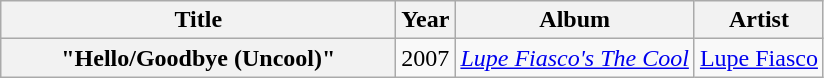<table class="wikitable plainrowheaders" style="text-align:center;" border="1">
<tr>
<th scope="col" style="width:16em;">Title</th>
<th scope="col">Year</th>
<th scope="col">Album</th>
<th scope="col">Artist</th>
</tr>
<tr>
<th scope="row">"Hello/Goodbye (Uncool)"</th>
<td>2007</td>
<td><em><a href='#'>Lupe Fiasco's The Cool</a></em></td>
<td><a href='#'>Lupe Fiasco</a></td>
</tr>
</table>
